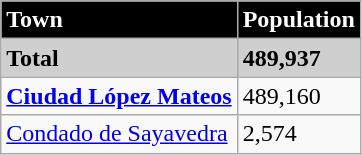<table class="wikitable">
<tr style="background:#000000; color:#FFFFFF;">
<td><strong>Town</strong></td>
<td><strong>Population</strong></td>
</tr>
<tr style="background:#CFCFCF;">
<td><strong>Total</strong></td>
<td><strong>489,937</strong></td>
</tr>
<tr>
<td><strong><a href='#'>Ciudad López Mateos</a></strong></td>
<td>489,160</td>
</tr>
<tr>
<td><a href='#'>Condado de Sayavedra</a></td>
<td>2,574</td>
</tr>
</table>
